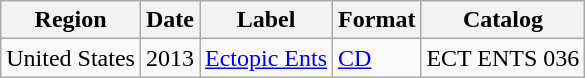<table class="wikitable">
<tr>
<th>Region</th>
<th>Date</th>
<th>Label</th>
<th>Format</th>
<th>Catalog</th>
</tr>
<tr>
<td>United States</td>
<td>2013</td>
<td><a href='#'>Ectopic Ents</a></td>
<td><a href='#'>CD</a></td>
<td>ECT ENTS 036</td>
</tr>
</table>
